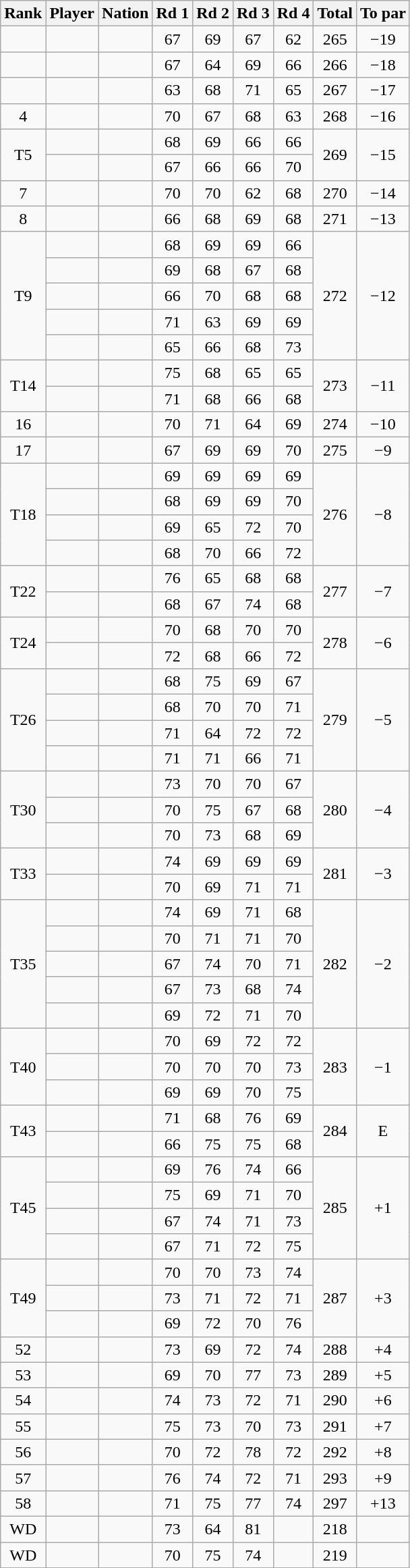<table class="wikitable sortable" style="text-align:center">
<tr>
<th data-sort-type=number>Rank</th>
<th>Player</th>
<th>Nation</th>
<th>Rd 1</th>
<th>Rd 2</th>
<th>Rd 3</th>
<th>Rd 4</th>
<th>Total</th>
<th>To par</th>
</tr>
<tr>
<td></td>
<td align=left></td>
<td align=left></td>
<td>67</td>
<td>69</td>
<td>67</td>
<td>62</td>
<td>265</td>
<td>−19</td>
</tr>
<tr>
<td></td>
<td align=left></td>
<td align=left></td>
<td>67</td>
<td>64</td>
<td>69</td>
<td>66</td>
<td>266</td>
<td>−18</td>
</tr>
<tr>
<td></td>
<td align=left></td>
<td align=left></td>
<td>63</td>
<td>68</td>
<td>71</td>
<td>65</td>
<td>267</td>
<td>−17</td>
</tr>
<tr>
<td>4</td>
<td align=left></td>
<td align=left></td>
<td>70</td>
<td>67</td>
<td>68</td>
<td>63</td>
<td>268</td>
<td>−16</td>
</tr>
<tr>
<td rowspan=2>T5</td>
<td align=left></td>
<td align=left></td>
<td>68</td>
<td>69</td>
<td>66</td>
<td>66</td>
<td rowspan=2>269</td>
<td rowspan=2>−15</td>
</tr>
<tr>
<td align=left></td>
<td align=left></td>
<td>67</td>
<td>66</td>
<td>66</td>
<td>70</td>
</tr>
<tr>
<td>7</td>
<td align=left></td>
<td align=left></td>
<td>70</td>
<td>70</td>
<td>62</td>
<td>68</td>
<td>270</td>
<td>−14</td>
</tr>
<tr>
<td>8</td>
<td align=left></td>
<td align=left></td>
<td>66</td>
<td>68</td>
<td>69</td>
<td>68</td>
<td>271</td>
<td>−13</td>
</tr>
<tr>
<td rowspan=5>T9</td>
<td align=left></td>
<td align=left></td>
<td>68</td>
<td>69</td>
<td>69</td>
<td>66</td>
<td rowspan=5>272</td>
<td rowspan=5>−12</td>
</tr>
<tr>
<td align=left></td>
<td align=left></td>
<td>69</td>
<td>68</td>
<td>67</td>
<td>68</td>
</tr>
<tr>
<td align=left></td>
<td align=left></td>
<td>66</td>
<td>70</td>
<td>68</td>
<td>68</td>
</tr>
<tr>
<td align=left></td>
<td align=left></td>
<td>71</td>
<td>63</td>
<td>69</td>
<td>69</td>
</tr>
<tr>
<td align=left></td>
<td align=left></td>
<td>65</td>
<td>66</td>
<td>68</td>
<td>73</td>
</tr>
<tr>
<td rowspan=2>T14</td>
<td align=left></td>
<td align=left></td>
<td>75</td>
<td>68</td>
<td>65</td>
<td>65</td>
<td rowspan=2>273</td>
<td rowspan=2>−11</td>
</tr>
<tr>
<td align=left></td>
<td align=left></td>
<td>71</td>
<td>68</td>
<td>66</td>
<td>68</td>
</tr>
<tr>
<td>16</td>
<td align=left></td>
<td align=left></td>
<td>70</td>
<td>71</td>
<td>64</td>
<td>69</td>
<td>274</td>
<td>−10</td>
</tr>
<tr>
<td>17</td>
<td align=left></td>
<td align=left></td>
<td>67</td>
<td>69</td>
<td>69</td>
<td>70</td>
<td>275</td>
<td>−9</td>
</tr>
<tr>
<td rowspan=4>T18</td>
<td align=left></td>
<td align=left></td>
<td>69</td>
<td>69</td>
<td>69</td>
<td>69</td>
<td rowspan=4>276</td>
<td rowspan=4>−8</td>
</tr>
<tr>
<td align=left></td>
<td align=left></td>
<td>68</td>
<td>69</td>
<td>69</td>
<td>70</td>
</tr>
<tr>
<td align=left></td>
<td align=left></td>
<td>69</td>
<td>65</td>
<td>72</td>
<td>70</td>
</tr>
<tr>
<td align=left></td>
<td align=left></td>
<td>68</td>
<td>70</td>
<td>66</td>
<td>72</td>
</tr>
<tr>
<td rowspan=2>T22</td>
<td align=left></td>
<td align=left></td>
<td>76</td>
<td>65</td>
<td>68</td>
<td>68</td>
<td rowspan=2>277</td>
<td rowspan=2>−7</td>
</tr>
<tr>
<td align=left></td>
<td align=left></td>
<td>68</td>
<td>67</td>
<td>74</td>
<td>68</td>
</tr>
<tr>
<td rowspan=2>T24</td>
<td align=left></td>
<td align=left></td>
<td>70</td>
<td>68</td>
<td>70</td>
<td>70</td>
<td rowspan=2>278</td>
<td rowspan=2>−6</td>
</tr>
<tr>
<td align=left></td>
<td align=left></td>
<td>72</td>
<td>68</td>
<td>66</td>
<td>72</td>
</tr>
<tr>
<td rowspan=4>T26</td>
<td align=left></td>
<td align=left></td>
<td>68</td>
<td>75</td>
<td>69</td>
<td>67</td>
<td rowspan=4>279</td>
<td rowspan=4>−5</td>
</tr>
<tr>
<td align=left></td>
<td align=left></td>
<td>68</td>
<td>70</td>
<td>70</td>
<td>71</td>
</tr>
<tr>
<td align=left></td>
<td align=left></td>
<td>71</td>
<td>64</td>
<td>72</td>
<td>72</td>
</tr>
<tr>
<td align=left></td>
<td align=left></td>
<td>71</td>
<td>71</td>
<td>66</td>
<td>71</td>
</tr>
<tr>
<td rowspan=3>T30</td>
<td align=left></td>
<td align=left></td>
<td>73</td>
<td>70</td>
<td>70</td>
<td>67</td>
<td rowspan=3>280</td>
<td rowspan=3>−4</td>
</tr>
<tr>
<td align=left></td>
<td align=left></td>
<td>70</td>
<td>75</td>
<td>67</td>
<td>68</td>
</tr>
<tr>
<td align=left></td>
<td align=left></td>
<td>70</td>
<td>73</td>
<td>68</td>
<td>69</td>
</tr>
<tr>
<td rowspan=2>T33</td>
<td align=left></td>
<td align=left></td>
<td>74</td>
<td>69</td>
<td>69</td>
<td>69</td>
<td rowspan=2>281</td>
<td rowspan=2>−3</td>
</tr>
<tr>
<td align=left></td>
<td align=left></td>
<td>70</td>
<td>69</td>
<td>71</td>
<td>71</td>
</tr>
<tr>
<td rowspan=5>T35</td>
<td align=left></td>
<td align=left></td>
<td>74</td>
<td>69</td>
<td>71</td>
<td>68</td>
<td rowspan=5>282</td>
<td rowspan=5>−2</td>
</tr>
<tr>
<td align=left></td>
<td align=left></td>
<td>70</td>
<td>71</td>
<td>71</td>
<td>70</td>
</tr>
<tr>
<td align=left></td>
<td align=left></td>
<td>67</td>
<td>74</td>
<td>70</td>
<td>71</td>
</tr>
<tr>
<td align=left></td>
<td align=left></td>
<td>67</td>
<td>73</td>
<td>68</td>
<td>74</td>
</tr>
<tr>
<td align=left></td>
<td align=left></td>
<td>69</td>
<td>72</td>
<td>71</td>
<td>70</td>
</tr>
<tr>
<td rowspan=3>T40</td>
<td align=left></td>
<td align=left></td>
<td>70</td>
<td>69</td>
<td>72</td>
<td>72</td>
<td rowspan=3>283</td>
<td rowspan=3>−1</td>
</tr>
<tr>
<td align=left></td>
<td align=left></td>
<td>70</td>
<td>70</td>
<td>70</td>
<td>73</td>
</tr>
<tr>
<td align=left></td>
<td align=left></td>
<td>69</td>
<td>69</td>
<td>70</td>
<td>75</td>
</tr>
<tr>
<td rowspan=2>T43</td>
<td align=left></td>
<td align=left></td>
<td>71</td>
<td>68</td>
<td>76</td>
<td>69</td>
<td rowspan=2>284</td>
<td rowspan=2>E</td>
</tr>
<tr>
<td align=left></td>
<td align=left></td>
<td>66</td>
<td>75</td>
<td>75</td>
<td>68</td>
</tr>
<tr>
<td rowspan=4>T45</td>
<td align=left></td>
<td align=left></td>
<td>69</td>
<td>76</td>
<td>74</td>
<td>66</td>
<td rowspan=4>285</td>
<td rowspan=4>+1</td>
</tr>
<tr>
<td align=left></td>
<td align=left></td>
<td>75</td>
<td>69</td>
<td>71</td>
<td>70</td>
</tr>
<tr>
<td align=left></td>
<td align=left></td>
<td>67</td>
<td>74</td>
<td>71</td>
<td>73</td>
</tr>
<tr>
<td align=left></td>
<td align=left></td>
<td>67</td>
<td>71</td>
<td>72</td>
<td>75</td>
</tr>
<tr>
<td rowspan=3>T49</td>
<td align=left></td>
<td align=left></td>
<td>70</td>
<td>70</td>
<td>73</td>
<td>74</td>
<td rowspan=3>287</td>
<td rowspan=3>+3</td>
</tr>
<tr>
<td align=left></td>
<td align=left></td>
<td>73</td>
<td>71</td>
<td>72</td>
<td>71</td>
</tr>
<tr>
<td align=left></td>
<td align=left></td>
<td>69</td>
<td>72</td>
<td>70</td>
<td>76</td>
</tr>
<tr>
<td>52</td>
<td align=left></td>
<td align=left></td>
<td>73</td>
<td>69</td>
<td>72</td>
<td>74</td>
<td>288</td>
<td>+4</td>
</tr>
<tr>
<td>53</td>
<td align=left></td>
<td align=left></td>
<td>69</td>
<td>70</td>
<td>77</td>
<td>73</td>
<td>289</td>
<td>+5</td>
</tr>
<tr>
<td>54</td>
<td align=left></td>
<td align=left></td>
<td>74</td>
<td>73</td>
<td>72</td>
<td>71</td>
<td>290</td>
<td>+6</td>
</tr>
<tr>
<td>55</td>
<td align=left></td>
<td align=left></td>
<td>75</td>
<td>73</td>
<td>70</td>
<td>73</td>
<td>291</td>
<td>+7</td>
</tr>
<tr>
<td>56</td>
<td align=left></td>
<td align=left></td>
<td>70</td>
<td>72</td>
<td>78</td>
<td>72</td>
<td>292</td>
<td>+8</td>
</tr>
<tr>
<td>57</td>
<td align=left></td>
<td align=left></td>
<td>76</td>
<td>74</td>
<td>72</td>
<td>71</td>
<td>293</td>
<td>+9</td>
</tr>
<tr>
<td>58</td>
<td align=left></td>
<td align=left></td>
<td>71</td>
<td>75</td>
<td>77</td>
<td>74</td>
<td>297</td>
<td>+13</td>
</tr>
<tr>
<td>WD</td>
<td align=left></td>
<td align=left></td>
<td>73</td>
<td>64</td>
<td>81</td>
<td data-sort-value=99></td>
<td data-sort-value=999>218</td>
<td></td>
</tr>
<tr>
<td>WD</td>
<td align=left></td>
<td align=left></td>
<td>70</td>
<td>75</td>
<td>74</td>
<td data-sort-value=99></td>
<td data-sort-value=999>219</td>
<td></td>
</tr>
</table>
